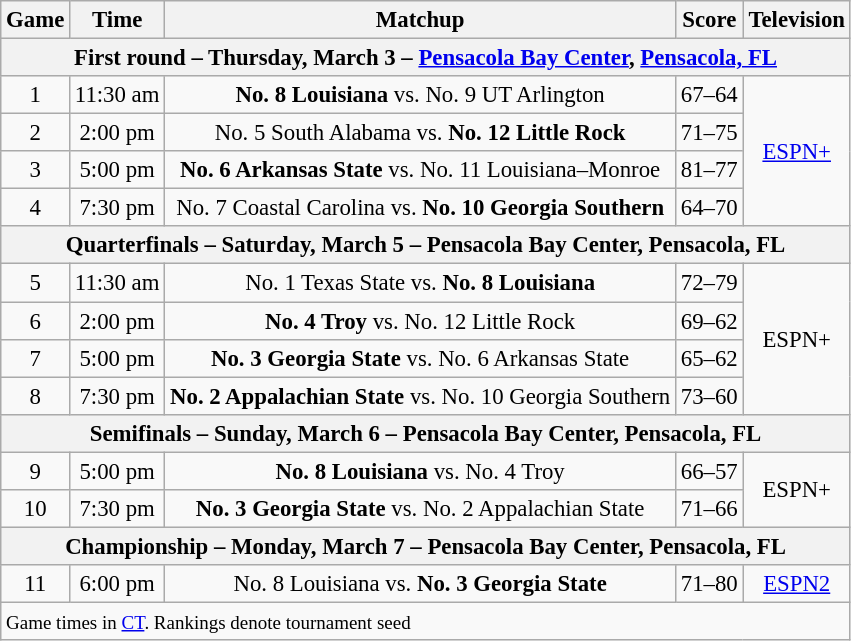<table class="wikitable" style="font-size: 95%;text-align:center">
<tr>
<th>Game</th>
<th>Time </th>
<th>Matchup</th>
<th>Score</th>
<th>Television</th>
</tr>
<tr>
<th colspan="5">First round – Thursday, March 3 – <a href='#'>Pensacola Bay Center</a>, <a href='#'>Pensacola, FL</a></th>
</tr>
<tr>
<td>1</td>
<td>11:30 am</td>
<td><strong>No. 8 Louisiana</strong> vs. No. 9 UT Arlington</td>
<td>67–64</td>
<td rowspan="4"><a href='#'>ESPN+</a></td>
</tr>
<tr>
<td>2</td>
<td>2:00 pm</td>
<td>No. 5 South Alabama vs. <strong>No. 12 Little Rock</strong></td>
<td>71–75</td>
</tr>
<tr>
<td>3</td>
<td>5:00 pm</td>
<td><strong>No. 6 Arkansas State</strong> vs. No. 11 Louisiana–Monroe</td>
<td>81–77</td>
</tr>
<tr>
<td>4</td>
<td>7:30 pm</td>
<td>No. 7 Coastal Carolina vs. <strong>No. 10 Georgia Southern</strong></td>
<td>64–70</td>
</tr>
<tr>
<th colspan="5">Quarterfinals – Saturday, March 5 – Pensacola Bay Center, Pensacola, FL</th>
</tr>
<tr>
<td>5</td>
<td>11:30 am</td>
<td>No. 1 Texas State vs. <strong>No. 8 Louisiana</strong></td>
<td>72–79</td>
<td rowspan="4">ESPN+</td>
</tr>
<tr>
<td>6</td>
<td>2:00 pm</td>
<td><strong>No. 4 Troy</strong> vs. No. 12 Little Rock</td>
<td>69–62</td>
</tr>
<tr>
<td>7</td>
<td>5:00 pm</td>
<td><strong>No. 3 Georgia State</strong> vs. No. 6 Arkansas State</td>
<td>65–62</td>
</tr>
<tr>
<td>8</td>
<td>7:30 pm</td>
<td><strong>No. 2 Appalachian State</strong> vs. No. 10 Georgia Southern</td>
<td>73–60</td>
</tr>
<tr>
<th colspan="5">Semifinals – Sunday, March 6 – Pensacola Bay Center, Pensacola, FL</th>
</tr>
<tr>
<td>9</td>
<td>5:00 pm</td>
<td><strong>No. 8 Louisiana</strong> vs. No. 4 Troy</td>
<td>66–57</td>
<td rowspan="2">ESPN+</td>
</tr>
<tr>
<td>10</td>
<td>7:30 pm</td>
<td><strong>No. 3 Georgia State</strong> vs. No. 2 Appalachian State</td>
<td>71–66</td>
</tr>
<tr>
<th colspan="5">Championship – Monday, March 7 – Pensacola Bay Center, Pensacola, FL</th>
</tr>
<tr>
<td>11</td>
<td>6:00 pm</td>
<td>No. 8 Louisiana vs. <strong>No. 3 Georgia State</strong></td>
<td>71–80</td>
<td><a href='#'>ESPN2</a></td>
</tr>
<tr>
<td colspan="5" align="left"><small>Game times in <a href='#'>CT</a>. Rankings denote tournament seed</small></td>
</tr>
</table>
